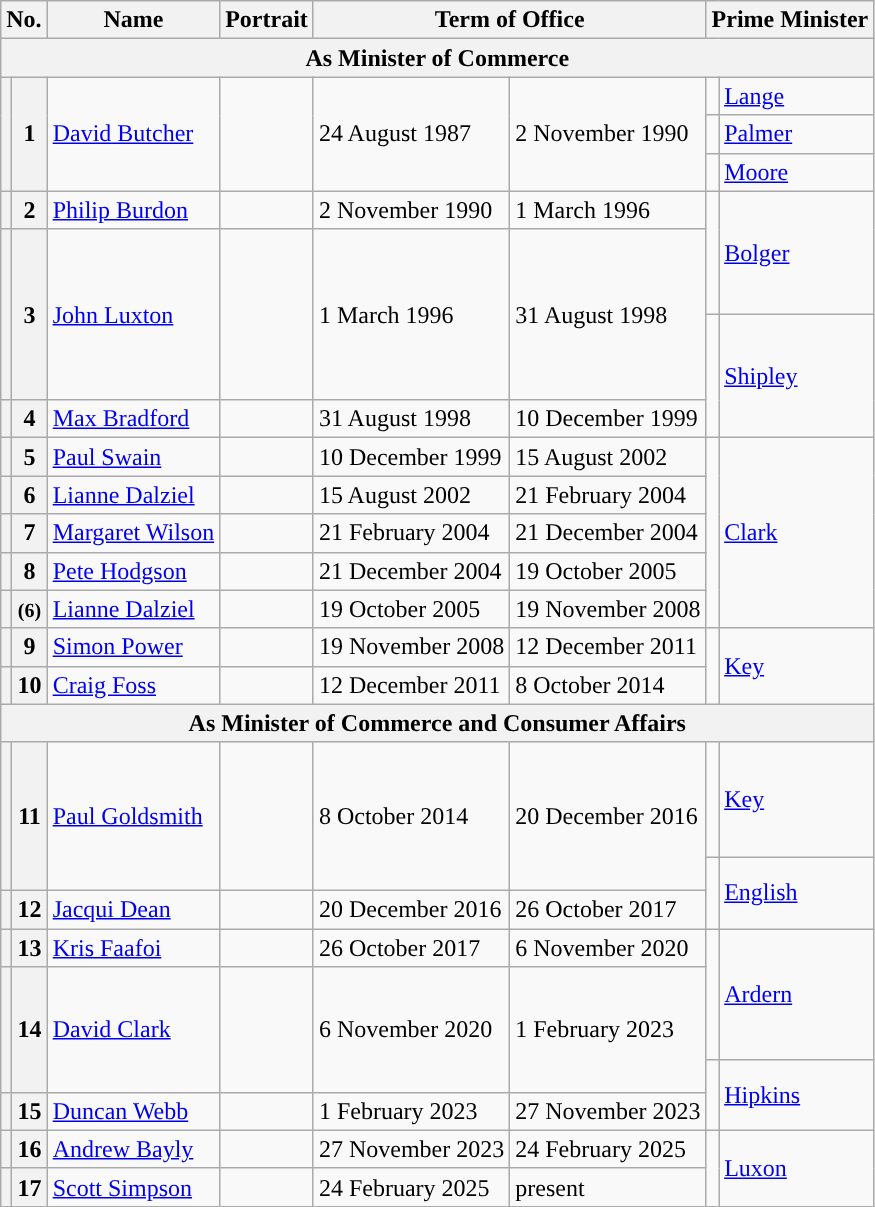<table class="wikitable">
<tr>
<th colspan="2">No.</th>
<th>Name</th>
<th>Portrait</th>
<th colspan="2">Term of Office</th>
<th colspan="2">Prime Minister</th>
</tr>
<tr>
<th colspan="8">As Minister of Commerce</th>
</tr>
<tr>
<th rowspan=3 style="color:inherit;background:"></th>
<th rowspan=3>1</th>
<td rowspan=3><a href='#'>David Butcher</a></td>
<td rowspan=3></td>
<td rowspan=3>24 August 1987</td>
<td rowspan=3>2 November 1990</td>
<td width=1 style="color:inherit;background:"></td>
<td><a href='#'>Lange</a></td>
</tr>
<tr>
<td style="color:inherit;background:"></td>
<td><a href='#'>Palmer</a></td>
</tr>
<tr>
<td style="color:inherit;background:"></td>
<td><a href='#'>Moore</a></td>
</tr>
<tr>
<th style="color:inherit;background:"></th>
<th>2</th>
<td><a href='#'>Philip Burdon</a></td>
<td></td>
<td>2 November 1990</td>
<td>1 March 1996</td>
<td rowspan=2 height=15 style="border-top:solid 0 gray; background:"></td>
<td rowspan=2><a href='#'>Bolger</a></td>
</tr>
<tr>
<th height=50 style="border-bottom:solid 0 grey; background:"></th>
<th rowspan=2>3</th>
<td rowspan=2><a href='#'>John Luxton</a></td>
<td rowspan=2></td>
<td rowspan=2>1 March 1996</td>
<td rowspan=2>31 August 1998</td>
</tr>
<tr>
<th height=50 style="border-top:solid 0 grey; background:"></th>
<td rowspan=2 style="color:inherit;background:"></td>
<td rowspan=2><a href='#'>Shipley</a></td>
</tr>
<tr>
<th style="color:inherit;background:"></th>
<th>4</th>
<td><a href='#'>Max Bradford</a></td>
<td></td>
<td>31 August 1998</td>
<td>10 December 1999</td>
</tr>
<tr>
<th style="color:inherit;background:"></th>
<th>5</th>
<td><a href='#'>Paul Swain</a></td>
<td></td>
<td>10 December 1999</td>
<td>15 August 2002</td>
<td rowspan=5 style="color:inherit;background:"></td>
<td rowspan=5><a href='#'>Clark</a></td>
</tr>
<tr>
<th style="color:inherit;background:"></th>
<th>6</th>
<td><a href='#'>Lianne Dalziel</a></td>
<td></td>
<td>15 August 2002</td>
<td>21 February 2004</td>
</tr>
<tr>
<th style="color:inherit;background:"></th>
<th>7</th>
<td><a href='#'>Margaret Wilson</a></td>
<td></td>
<td>21 February 2004</td>
<td>21 December 2004</td>
</tr>
<tr>
<th style="color:inherit;background:"></th>
<th>8</th>
<td><a href='#'>Pete Hodgson</a></td>
<td></td>
<td>21 December 2004</td>
<td>19 October 2005</td>
</tr>
<tr>
<th style="color:inherit;background:"></th>
<th><small>(6)</small></th>
<td><a href='#'>Lianne Dalziel</a></td>
<td></td>
<td>19 October 2005</td>
<td>19 November 2008</td>
</tr>
<tr>
<th style="color:inherit;background:"></th>
<th>9</th>
<td><a href='#'>Simon Power</a></td>
<td></td>
<td>19 November 2008</td>
<td>12 December 2011</td>
<td rowspan=2 height=15 style="border-top:solid 0 gray; background:"></td>
<td rowspan=2><a href='#'>Key</a></td>
</tr>
<tr>
<th style="color:inherit;background:"></th>
<th>10</th>
<td><a href='#'>Craig Foss</a></td>
<td></td>
<td>12 December 2011</td>
<td>8 October 2014</td>
</tr>
<tr>
<th colspan="8">As Minister of Commerce and Consumer Affairs</th>
</tr>
<tr>
<th height=70 style="border-bottom:solid 0 grey; background:"></th>
<th rowspan=2>11</th>
<td rowspan=2><a href='#'>Paul Goldsmith</a></td>
<td rowspan=2></td>
<td rowspan=2>8 October 2014</td>
<td rowspan=2>20 December 2016</td>
<td height=55 style="border-top:solid 0 gray; background:"></td>
<td><a href='#'>Key</a></td>
</tr>
<tr>
<th height=15 style="border-top:solid 0 grey; background:"></th>
<td rowspan=2 style="color:inherit;background:"></td>
<td rowspan=2><a href='#'>English</a></td>
</tr>
<tr>
<th style="color:inherit;background:"></th>
<th>12</th>
<td><a href='#'>Jacqui Dean</a></td>
<td></td>
<td>20 December 2016</td>
<td>26 October 2017</td>
</tr>
<tr>
<th style="color:inherit;background:"></th>
<th>13</th>
<td><a href='#'>Kris Faafoi</a></td>
<td></td>
<td>26 October 2017</td>
<td>6 November 2020</td>
<td rowspan=2 height=15 style="border-top:solid 0 gray; background:"></td>
<td rowspan=2><a href='#'>Ardern</a></td>
</tr>
<tr>
<th height=55 style="border-bottom:solid 0 grey; background:"></th>
<th rowspan=2>14</th>
<td rowspan=2><a href='#'>David Clark</a></td>
<td rowspan=2></td>
<td rowspan=2>6 November 2020</td>
<td rowspan=2>1 February 2023</td>
</tr>
<tr>
<th height=15 style="border-top:solid 0 grey; background:"></th>
<td rowspan=2 style="color:inherit;background:"></td>
<td rowspan=2><a href='#'>Hipkins</a></td>
</tr>
<tr>
<th style="color:inherit;background:"></th>
<th>15</th>
<td><a href='#'>Duncan Webb</a></td>
<td></td>
<td>1 February 2023</td>
<td>27 November 2023</td>
</tr>
<tr>
<th style="color:inherit;background:"></th>
<th>16</th>
<td><a href='#'>Andrew Bayly</a></td>
<td></td>
<td>27 November 2023</td>
<td>24 February 2025</td>
<td rowspan=2 style="color:inherit;background:"></td>
<td rowspan=2><a href='#'>Luxon</a></td>
</tr>
<tr>
<th style="color:inherit;background:"></th>
<th>17</th>
<td><a href='#'>Scott Simpson</a></td>
<td></td>
<td>24 February 2025</td>
<td>present</td>
</tr>
</table>
